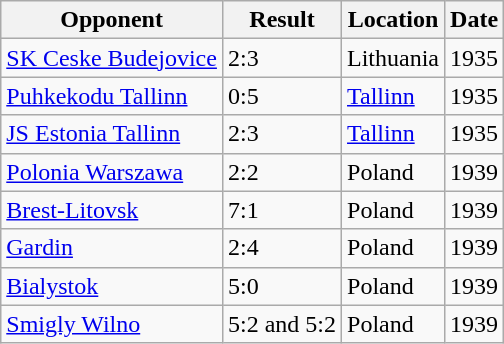<table class="wikitable">
<tr>
<th>Opponent</th>
<th>Result</th>
<th>Location</th>
<th>Date</th>
</tr>
<tr>
<td> <a href='#'>SK Ceske Budejovice</a></td>
<td>2:3</td>
<td>Lithuania</td>
<td>1935</td>
</tr>
<tr>
<td> <a href='#'>Puhkekodu Tallinn</a></td>
<td>0:5</td>
<td><a href='#'>Tallinn</a></td>
<td>1935</td>
</tr>
<tr>
<td> <a href='#'>JS Estonia Tallinn</a></td>
<td>2:3</td>
<td><a href='#'>Tallinn</a></td>
<td>1935</td>
</tr>
<tr>
<td> <a href='#'>Polonia Warszawa</a></td>
<td>2:2</td>
<td>Poland</td>
<td>1939</td>
</tr>
<tr>
<td> <a href='#'>Brest-Litovsk</a></td>
<td>7:1</td>
<td>Poland</td>
<td>1939</td>
</tr>
<tr>
<td> <a href='#'>Gardin</a></td>
<td>2:4</td>
<td>Poland</td>
<td>1939</td>
</tr>
<tr>
<td> <a href='#'>Bialystok</a></td>
<td>5:0</td>
<td>Poland</td>
<td>1939</td>
</tr>
<tr>
<td> <a href='#'>Smigly Wilno</a></td>
<td>5:2 and 5:2</td>
<td>Poland</td>
<td>1939</td>
</tr>
</table>
